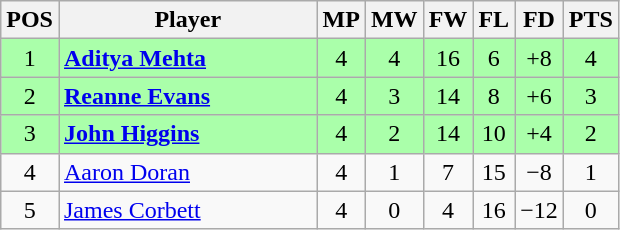<table class="wikitable" style="text-align: center;">
<tr>
<th width=20>POS</th>
<th width=165>Player</th>
<th width=20>MP</th>
<th width=20>MW</th>
<th width=20>FW</th>
<th width=20>FL</th>
<th width=20>FD</th>
<th width=20>PTS</th>
</tr>
<tr style="background:#afa;">
<td>1</td>
<td style="text-align:left;"> <strong><a href='#'>Aditya Mehta</a></strong></td>
<td>4</td>
<td>4</td>
<td>16</td>
<td>6</td>
<td>+8</td>
<td>4</td>
</tr>
<tr style="background:#afa;">
<td>2</td>
<td style="text-align:left;"> <strong><a href='#'>Reanne Evans</a></strong></td>
<td>4</td>
<td>3</td>
<td>14</td>
<td>8</td>
<td>+6</td>
<td>3</td>
</tr>
<tr style="background:#afa;">
<td>3</td>
<td style="text-align:left;"> <strong><a href='#'>John Higgins</a></strong></td>
<td>4</td>
<td>2</td>
<td>14</td>
<td>10</td>
<td>+4</td>
<td>2</td>
</tr>
<tr>
<td>4</td>
<td style="text-align:left;"> <a href='#'>Aaron Doran</a></td>
<td>4</td>
<td>1</td>
<td>7</td>
<td>15</td>
<td>−8</td>
<td>1</td>
</tr>
<tr>
<td>5</td>
<td style="text-align:left;"> <a href='#'>James Corbett</a></td>
<td>4</td>
<td>0</td>
<td>4</td>
<td>16</td>
<td>−12</td>
<td>0</td>
</tr>
</table>
